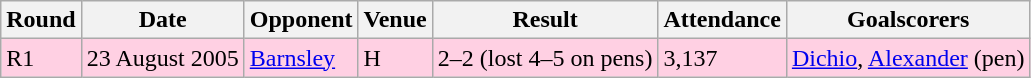<table class="wikitable">
<tr>
<th>Round</th>
<th>Date</th>
<th>Opponent</th>
<th>Venue</th>
<th>Result</th>
<th>Attendance</th>
<th>Goalscorers</th>
</tr>
<tr style="background-color: #ffd0e3;">
<td>R1</td>
<td>23 August 2005</td>
<td><a href='#'>Barnsley</a></td>
<td>H</td>
<td>2–2 (lost 4–5 on pens)</td>
<td>3,137</td>
<td><a href='#'>Dichio</a>, <a href='#'>Alexander</a> (pen)</td>
</tr>
</table>
